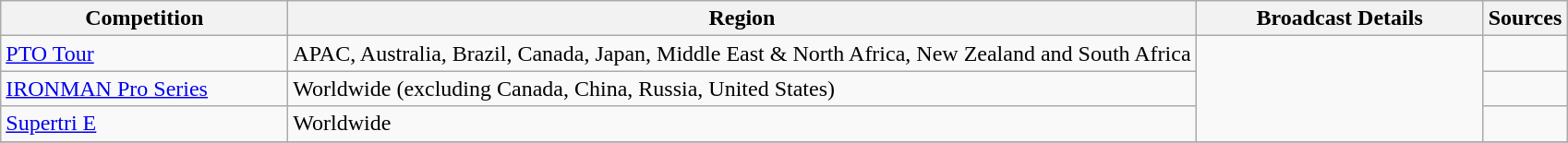<table class="wikitable">
<tr>
<th width="200">Competition</th>
<th>Region</th>
<th width="200">Broadcast Details</th>
<th>Sources</th>
</tr>
<tr>
<td><a href='#'>PTO Tour</a></td>
<td>APAC, Australia, Brazil, Canada, Japan, Middle East & North Africa, New Zealand and South Africa</td>
<td rowspan="3"></td>
<td></td>
</tr>
<tr>
<td><a href='#'>IRONMAN Pro Series</a></td>
<td>Worldwide (excluding Canada, China, Russia, United States)</td>
<td></td>
</tr>
<tr>
<td><a href='#'>Supertri E</a></td>
<td>Worldwide</td>
<td></td>
</tr>
<tr>
</tr>
</table>
